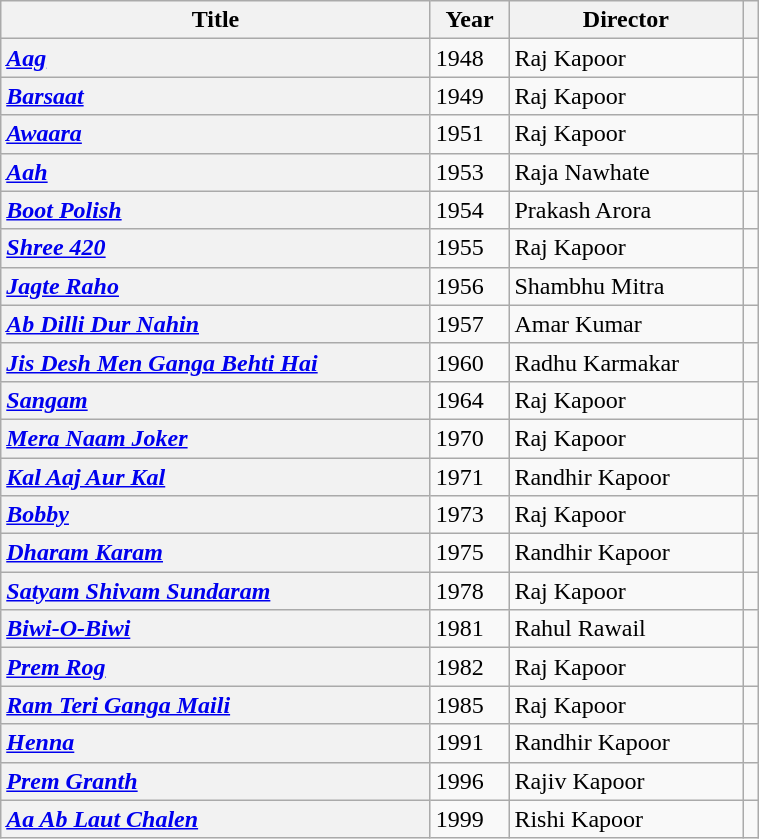<table class="wikitable sortable plainrowheaders" style="width:40%;">
<tr>
<th scope="col">Title</th>
<th scope="col">Year</th>
<th scope="col">Director</th>
<th scope="col" class="unsortable"></th>
</tr>
<tr>
<th scope="row" style="text-align:left;"><em><a href='#'>Aag</a></em></th>
<td>1948</td>
<td>Raj Kapoor</td>
<td></td>
</tr>
<tr>
<th scope="row" style="text-align:left;"><em><a href='#'>Barsaat</a></em></th>
<td>1949</td>
<td>Raj Kapoor</td>
<td></td>
</tr>
<tr>
<th scope="row" style="text-align:left;"><em><a href='#'>Awaara</a></em></th>
<td>1951</td>
<td>Raj Kapoor</td>
<td></td>
</tr>
<tr>
<th scope="row" style="text-align:left;"><em><a href='#'>Aah</a></em></th>
<td>1953</td>
<td>Raja Nawhate</td>
<td></td>
</tr>
<tr>
<th scope="row" style="text-align:left;"><em><a href='#'>Boot Polish</a></em></th>
<td>1954</td>
<td>Prakash Arora</td>
<td></td>
</tr>
<tr>
<th scope="row" style="text-align:left;"><em><a href='#'>Shree 420</a></em></th>
<td>1955</td>
<td>Raj Kapoor</td>
<td></td>
</tr>
<tr>
<th scope="row" style="text-align:left;"><em><a href='#'>Jagte Raho</a></em></th>
<td>1956</td>
<td>Shambhu  Mitra</td>
<td></td>
</tr>
<tr>
<th scope="row" style="text-align:left;"><em><a href='#'>Ab Dilli Dur Nahin</a></em></th>
<td>1957</td>
<td>Amar Kumar</td>
<td></td>
</tr>
<tr>
<th scope="row" style="text-align:left;"><em><a href='#'>Jis Desh Men Ganga Behti Hai</a></em></th>
<td>1960</td>
<td>Radhu Karmakar</td>
<td></td>
</tr>
<tr>
<th scope="row" style="text-align:left;"><em><a href='#'>Sangam</a></em></th>
<td>1964</td>
<td>Raj Kapoor</td>
<td></td>
</tr>
<tr>
<th scope="row" style="text-align:left;"><em><a href='#'>Mera Naam Joker</a></em></th>
<td>1970</td>
<td>Raj Kapoor</td>
<td></td>
</tr>
<tr>
<th scope="row" style="text-align:left;"><em><a href='#'>Kal Aaj Aur Kal</a></em></th>
<td>1971</td>
<td>Randhir Kapoor</td>
<td></td>
</tr>
<tr>
<th scope="row" style="text-align:left;"><em><a href='#'>Bobby</a></em></th>
<td>1973</td>
<td>Raj Kapoor</td>
<td></td>
</tr>
<tr>
<th scope="row" style="text-align:left;"><em><a href='#'>Dharam Karam</a></em></th>
<td>1975</td>
<td>Randhir Kapoor</td>
<td></td>
</tr>
<tr>
<th scope="row" style="text-align:left;"><em><a href='#'>Satyam Shivam Sundaram</a></em></th>
<td>1978</td>
<td>Raj Kapoor</td>
<td></td>
</tr>
<tr>
<th scope="row" style="text-align:left;"><em><a href='#'>Biwi-O-Biwi</a></em></th>
<td>1981</td>
<td>Rahul Rawail</td>
<td></td>
</tr>
<tr>
<th scope="row" style="text-align:left;"><em><a href='#'>Prem Rog</a></em></th>
<td>1982</td>
<td>Raj Kapoor</td>
<td></td>
</tr>
<tr>
<th scope="row" style="text-align:left;"><em><a href='#'>Ram Teri Ganga Maili</a></em></th>
<td>1985</td>
<td>Raj Kapoor</td>
<td></td>
</tr>
<tr>
<th scope="row" style="text-align:left;"><em><a href='#'>Henna</a></em></th>
<td>1991</td>
<td>Randhir Kapoor</td>
<td></td>
</tr>
<tr>
<th scope="row" style="text-align:left;"><em><a href='#'>Prem Granth</a></em></th>
<td>1996</td>
<td>Rajiv Kapoor</td>
<td></td>
</tr>
<tr>
<th scope="row" style="text-align:left;"><em><a href='#'>Aa Ab Laut Chalen</a></em></th>
<td>1999</td>
<td>Rishi Kapoor</td>
<td></td>
</tr>
</table>
